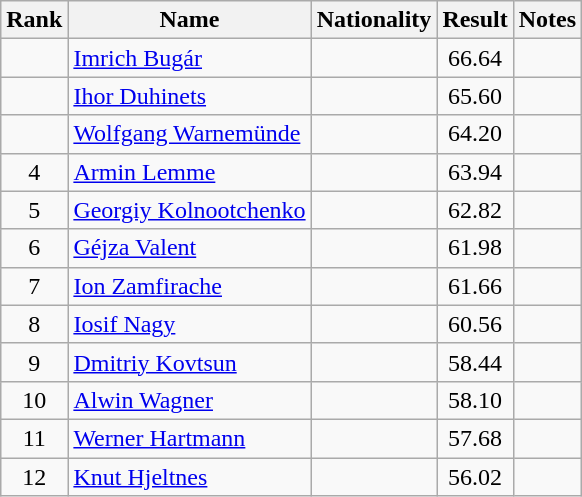<table class="wikitable sortable" style="text-align:center">
<tr>
<th>Rank</th>
<th>Name</th>
<th>Nationality</th>
<th>Result</th>
<th>Notes</th>
</tr>
<tr>
<td></td>
<td align=left><a href='#'>Imrich Bugár</a></td>
<td align=left></td>
<td>66.64</td>
<td></td>
</tr>
<tr>
<td></td>
<td align=left><a href='#'>Ihor Duhinets</a></td>
<td align=left></td>
<td>65.60</td>
<td></td>
</tr>
<tr>
<td></td>
<td align=left><a href='#'>Wolfgang Warnemünde</a></td>
<td align=left></td>
<td>64.20</td>
<td></td>
</tr>
<tr>
<td>4</td>
<td align=left><a href='#'>Armin Lemme</a></td>
<td align=left></td>
<td>63.94</td>
<td></td>
</tr>
<tr>
<td>5</td>
<td align=left><a href='#'>Georgiy Kolnootchenko</a></td>
<td align=left></td>
<td>62.82</td>
<td></td>
</tr>
<tr>
<td>6</td>
<td align=left><a href='#'>Géjza Valent</a></td>
<td align=left></td>
<td>61.98</td>
<td></td>
</tr>
<tr>
<td>7</td>
<td align=left><a href='#'>Ion Zamfirache</a></td>
<td align=left></td>
<td>61.66</td>
<td></td>
</tr>
<tr>
<td>8</td>
<td align=left><a href='#'>Iosif Nagy</a></td>
<td align=left></td>
<td>60.56</td>
<td></td>
</tr>
<tr>
<td>9</td>
<td align=left><a href='#'>Dmitriy Kovtsun</a></td>
<td align=left></td>
<td>58.44</td>
<td></td>
</tr>
<tr>
<td>10</td>
<td align=left><a href='#'>Alwin Wagner</a></td>
<td align=left></td>
<td>58.10</td>
<td></td>
</tr>
<tr>
<td>11</td>
<td align=left><a href='#'>Werner Hartmann</a></td>
<td align=left></td>
<td>57.68</td>
<td></td>
</tr>
<tr>
<td>12</td>
<td align=left><a href='#'>Knut Hjeltnes</a></td>
<td align=left></td>
<td>56.02</td>
<td></td>
</tr>
</table>
